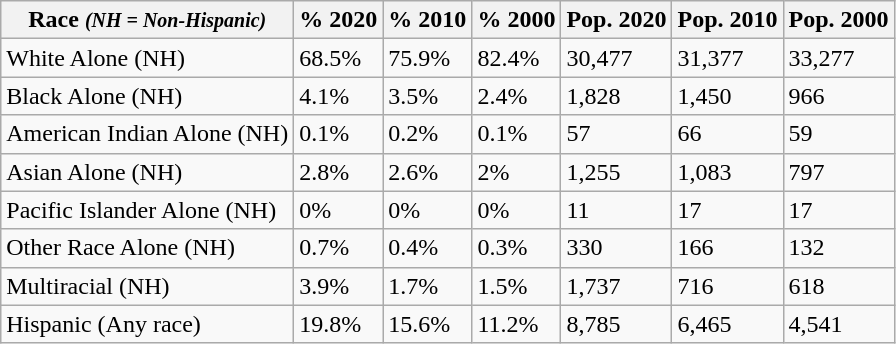<table class="wikitable">
<tr>
<th>Race <em><small>(NH = Non-Hispanic)</small></em></th>
<th>% 2020</th>
<th>% 2010</th>
<th>% 2000</th>
<th>Pop. 2020</th>
<th>Pop. 2010</th>
<th>Pop. 2000</th>
</tr>
<tr>
<td>White Alone (NH)</td>
<td>68.5%</td>
<td>75.9%</td>
<td>82.4%</td>
<td>30,477</td>
<td>31,377</td>
<td>33,277</td>
</tr>
<tr>
<td>Black Alone (NH)</td>
<td>4.1%</td>
<td>3.5%</td>
<td>2.4%</td>
<td>1,828</td>
<td>1,450</td>
<td>966</td>
</tr>
<tr>
<td>American Indian Alone (NH)</td>
<td>0.1%</td>
<td>0.2%</td>
<td>0.1%</td>
<td>57</td>
<td>66</td>
<td>59</td>
</tr>
<tr>
<td>Asian Alone (NH)</td>
<td>2.8%</td>
<td>2.6%</td>
<td>2%</td>
<td>1,255</td>
<td>1,083</td>
<td>797</td>
</tr>
<tr>
<td>Pacific Islander Alone (NH)</td>
<td>0%</td>
<td>0%</td>
<td>0%</td>
<td>11</td>
<td>17</td>
<td>17</td>
</tr>
<tr>
<td>Other Race Alone (NH)</td>
<td>0.7%</td>
<td>0.4%</td>
<td>0.3%</td>
<td>330</td>
<td>166</td>
<td>132</td>
</tr>
<tr>
<td>Multiracial (NH)</td>
<td>3.9%</td>
<td>1.7%</td>
<td>1.5%</td>
<td>1,737</td>
<td>716</td>
<td>618</td>
</tr>
<tr>
<td>Hispanic (Any race)</td>
<td>19.8%</td>
<td>15.6%</td>
<td>11.2%</td>
<td>8,785</td>
<td>6,465</td>
<td>4,541</td>
</tr>
</table>
